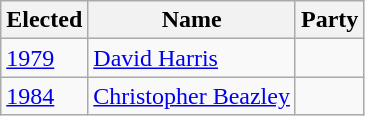<table class="wikitable">
<tr>
<th>Elected</th>
<th>Name</th>
<th colspan=2>Party</th>
</tr>
<tr>
<td><a href='#'>1979</a></td>
<td><a href='#'>David Harris</a></td>
<td></td>
</tr>
<tr>
<td><a href='#'>1984</a></td>
<td><a href='#'>Christopher Beazley</a></td>
<td></td>
</tr>
</table>
